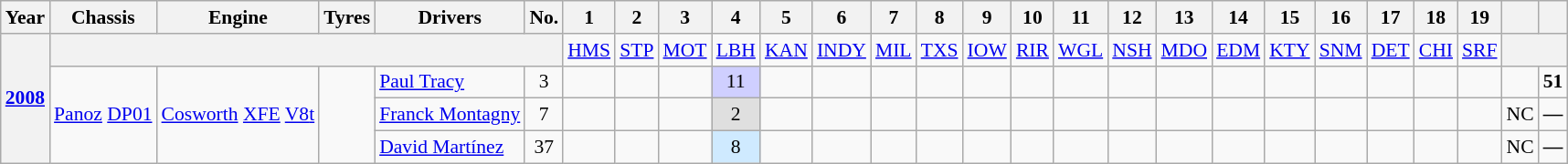<table class="wikitable" style="text-align:center; font-size:90%">
<tr>
<th>Year</th>
<th>Chassis</th>
<th>Engine</th>
<th>Tyres</th>
<th>Drivers</th>
<th>No.</th>
<th>1</th>
<th>2</th>
<th>3</th>
<th>4</th>
<th>5</th>
<th>6</th>
<th>7</th>
<th>8</th>
<th>9</th>
<th>10</th>
<th>11</th>
<th>12</th>
<th>13</th>
<th>14</th>
<th>15</th>
<th>16</th>
<th>17</th>
<th>18</th>
<th>19</th>
<th></th>
<th></th>
</tr>
<tr>
<th rowspan="4"><a href='#'>2008</a></th>
<th colspan=5></th>
<td><a href='#'>HMS</a></td>
<td><a href='#'>STP</a></td>
<td><a href='#'>MOT</a></td>
<td><a href='#'>LBH</a></td>
<td><a href='#'>KAN</a></td>
<td><a href='#'>INDY</a></td>
<td><a href='#'>MIL</a></td>
<td><a href='#'>TXS</a></td>
<td><a href='#'>IOW</a></td>
<td><a href='#'>RIR</a></td>
<td><a href='#'>WGL</a></td>
<td><a href='#'>NSH</a></td>
<td><a href='#'>MDO</a></td>
<td><a href='#'>EDM</a></td>
<td><a href='#'>KTY</a></td>
<td><a href='#'>SNM</a></td>
<td><a href='#'>DET</a></td>
<td><a href='#'>CHI</a></td>
<td><a href='#'>SRF</a></td>
<th colspan=2></th>
</tr>
<tr>
<td rowspan=3><a href='#'>Panoz</a> <a href='#'>DP01</a></td>
<td rowspan=3><a href='#'>Cosworth</a> <a href='#'>XFE</a> <a href='#'>V8</a><a href='#'>t</a></td>
<td rowspan=3></td>
<td align="left"> <a href='#'>Paul Tracy</a></td>
<td>3</td>
<td></td>
<td></td>
<td></td>
<td style="background:#cfcfff; text-align:center;">11</td>
<td></td>
<td></td>
<td></td>
<td></td>
<td></td>
<td></td>
<td></td>
<td></td>
<td></td>
<td></td>
<td></td>
<td></td>
<td></td>
<td></td>
<td></td>
<td></td>
<td><strong>51</strong></td>
</tr>
<tr>
<td align="left"> <a href='#'>Franck Montagny</a></td>
<td>7</td>
<td></td>
<td></td>
<td></td>
<td style="background:#dfdfdf; text-align:center;">2</td>
<td></td>
<td></td>
<td></td>
<td></td>
<td></td>
<td></td>
<td></td>
<td></td>
<td></td>
<td></td>
<td></td>
<td></td>
<td></td>
<td></td>
<td></td>
<td>NC</td>
<td><strong>—</strong></td>
</tr>
<tr>
<td align="left"> <a href='#'>David Martínez</a></td>
<td>37</td>
<td></td>
<td></td>
<td></td>
<td style="background:#cfeaff; text-align:center;">8</td>
<td></td>
<td></td>
<td></td>
<td></td>
<td></td>
<td></td>
<td></td>
<td></td>
<td></td>
<td></td>
<td></td>
<td></td>
<td></td>
<td></td>
<td></td>
<td>NC</td>
<td><strong>—</strong></td>
</tr>
</table>
